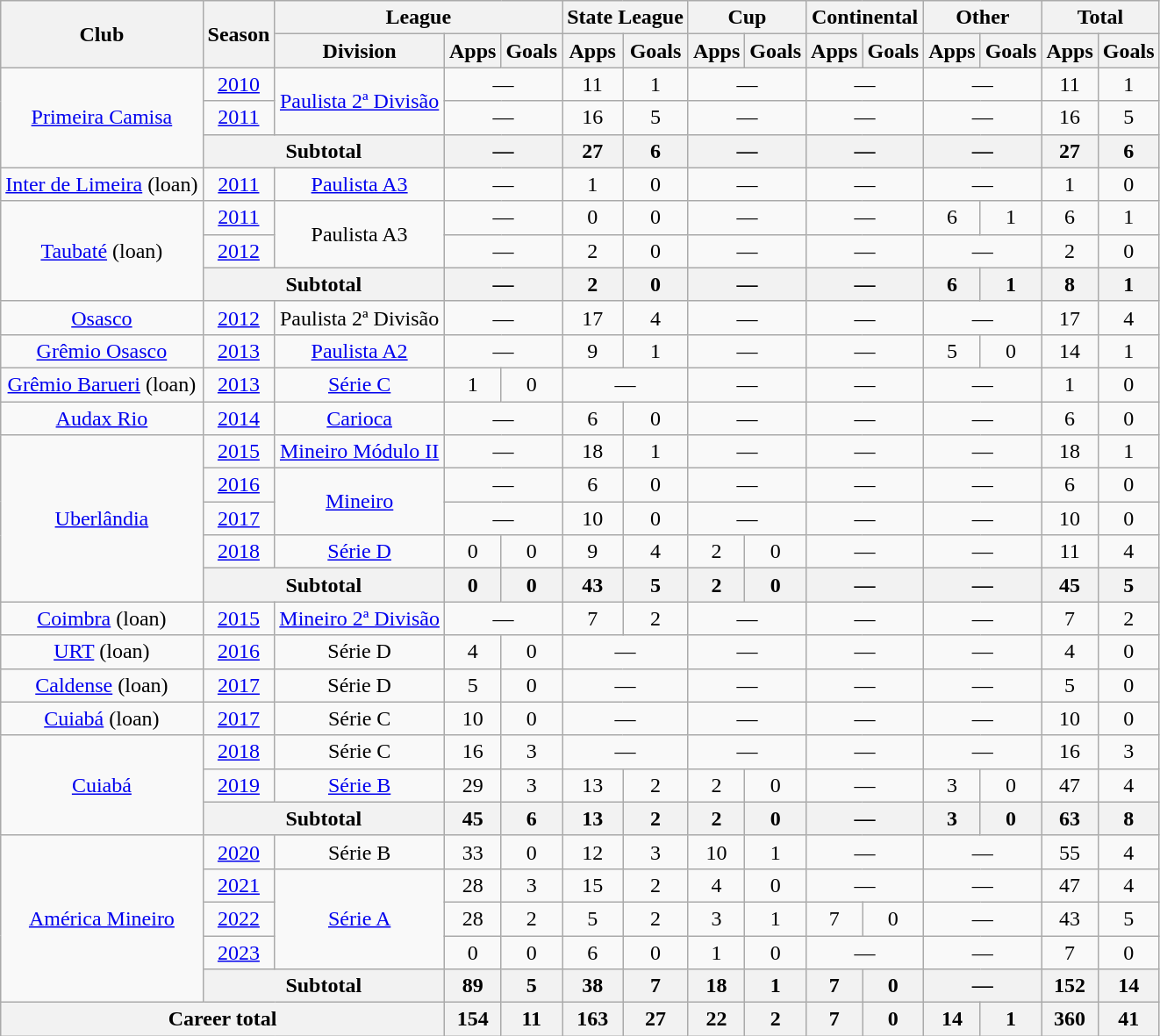<table class="wikitable" style="text-align: center;">
<tr>
<th rowspan="2">Club</th>
<th rowspan="2">Season</th>
<th colspan="3">League</th>
<th colspan="2">State League</th>
<th colspan="2">Cup</th>
<th colspan="2">Continental</th>
<th colspan="2">Other</th>
<th colspan="2">Total</th>
</tr>
<tr>
<th>Division</th>
<th>Apps</th>
<th>Goals</th>
<th>Apps</th>
<th>Goals</th>
<th>Apps</th>
<th>Goals</th>
<th>Apps</th>
<th>Goals</th>
<th>Apps</th>
<th>Goals</th>
<th>Apps</th>
<th>Goals</th>
</tr>
<tr>
<td rowspan=3 align="center"><a href='#'>Primeira Camisa</a></td>
<td><a href='#'>2010</a></td>
<td rowspan=2><a href='#'>Paulista 2ª Divisão</a></td>
<td colspan="2">—</td>
<td>11</td>
<td>1</td>
<td colspan="2">—</td>
<td colspan="2">—</td>
<td colspan="2">—</td>
<td>11</td>
<td>1</td>
</tr>
<tr>
<td><a href='#'>2011</a></td>
<td colspan="2">—</td>
<td>16</td>
<td>5</td>
<td colspan="2">—</td>
<td colspan="2">—</td>
<td colspan="2">—</td>
<td>16</td>
<td>5</td>
</tr>
<tr>
<th colspan="2">Subtotal</th>
<th colspan="2">—</th>
<th>27</th>
<th>6</th>
<th colspan="2">—</th>
<th colspan="2">—</th>
<th colspan="2">—</th>
<th>27</th>
<th>6</th>
</tr>
<tr>
<td align="center"><a href='#'>Inter de Limeira</a> (loan)</td>
<td><a href='#'>2011</a></td>
<td><a href='#'>Paulista A3</a></td>
<td colspan="2">—</td>
<td>1</td>
<td>0</td>
<td colspan="2">—</td>
<td colspan="2">—</td>
<td colspan="2">—</td>
<td>1</td>
<td>0</td>
</tr>
<tr>
<td rowspan=3 align="center"><a href='#'>Taubaté</a> (loan)</td>
<td><a href='#'>2011</a></td>
<td rowspan=2>Paulista A3</td>
<td colspan="2">—</td>
<td>0</td>
<td>0</td>
<td colspan="2">—</td>
<td colspan="2">—</td>
<td>6</td>
<td>1</td>
<td>6</td>
<td>1</td>
</tr>
<tr>
<td><a href='#'>2012</a></td>
<td colspan="2">—</td>
<td>2</td>
<td>0</td>
<td colspan="2">—</td>
<td colspan="2">—</td>
<td colspan="2">—</td>
<td>2</td>
<td>0</td>
</tr>
<tr>
<th colspan="2">Subtotal</th>
<th colspan="2">—</th>
<th>2</th>
<th>0</th>
<th colspan="2">—</th>
<th colspan="2">—</th>
<th>6</th>
<th>1</th>
<th>8</th>
<th>1</th>
</tr>
<tr>
<td align="center"><a href='#'>Osasco</a></td>
<td><a href='#'>2012</a></td>
<td>Paulista 2ª Divisão</td>
<td colspan="2">—</td>
<td>17</td>
<td>4</td>
<td colspan="2">—</td>
<td colspan="2">—</td>
<td colspan="2">—</td>
<td>17</td>
<td>4</td>
</tr>
<tr>
<td align="center"><a href='#'>Grêmio Osasco</a></td>
<td><a href='#'>2013</a></td>
<td><a href='#'>Paulista A2</a></td>
<td colspan="2">—</td>
<td>9</td>
<td>1</td>
<td colspan="2">—</td>
<td colspan="2">—</td>
<td>5</td>
<td>0</td>
<td>14</td>
<td>1</td>
</tr>
<tr>
<td align="center"><a href='#'>Grêmio Barueri</a> (loan)</td>
<td><a href='#'>2013</a></td>
<td><a href='#'>Série C</a></td>
<td>1</td>
<td>0</td>
<td colspan="2">—</td>
<td colspan="2">—</td>
<td colspan="2">—</td>
<td colspan="2">—</td>
<td>1</td>
<td>0</td>
</tr>
<tr>
<td align="center"><a href='#'>Audax Rio</a></td>
<td><a href='#'>2014</a></td>
<td><a href='#'>Carioca</a></td>
<td colspan="2">—</td>
<td>6</td>
<td>0</td>
<td colspan="2">—</td>
<td colspan="2">—</td>
<td colspan="2">—</td>
<td>6</td>
<td>0</td>
</tr>
<tr>
<td rowspan=5 align="center"><a href='#'>Uberlândia</a></td>
<td><a href='#'>2015</a></td>
<td><a href='#'>Mineiro Módulo II</a></td>
<td colspan="2">—</td>
<td>18</td>
<td>1</td>
<td colspan="2">—</td>
<td colspan="2">—</td>
<td colspan="2">—</td>
<td>18</td>
<td>1</td>
</tr>
<tr>
<td><a href='#'>2016</a></td>
<td rowspan=2><a href='#'>Mineiro</a></td>
<td colspan="2">—</td>
<td>6</td>
<td>0</td>
<td colspan="2">—</td>
<td colspan="2">—</td>
<td colspan="2">—</td>
<td>6</td>
<td>0</td>
</tr>
<tr>
<td><a href='#'>2017</a></td>
<td colspan="2">—</td>
<td>10</td>
<td>0</td>
<td colspan="2">—</td>
<td colspan="2">—</td>
<td colspan="2">—</td>
<td>10</td>
<td>0</td>
</tr>
<tr>
<td><a href='#'>2018</a></td>
<td><a href='#'>Série D</a></td>
<td>0</td>
<td>0</td>
<td>9</td>
<td>4</td>
<td>2</td>
<td>0</td>
<td colspan="2">—</td>
<td colspan="2">—</td>
<td>11</td>
<td>4</td>
</tr>
<tr>
<th colspan="2">Subtotal</th>
<th>0</th>
<th>0</th>
<th>43</th>
<th>5</th>
<th>2</th>
<th>0</th>
<th colspan="2">—</th>
<th colspan="2">—</th>
<th>45</th>
<th>5</th>
</tr>
<tr>
<td align="center"><a href='#'>Coimbra</a> (loan)</td>
<td><a href='#'>2015</a></td>
<td><a href='#'>Mineiro 2ª Divisão</a></td>
<td colspan="2">—</td>
<td>7</td>
<td>2</td>
<td colspan="2">—</td>
<td colspan="2">—</td>
<td colspan="2">—</td>
<td>7</td>
<td>2</td>
</tr>
<tr>
<td align="center"><a href='#'>URT</a> (loan)</td>
<td><a href='#'>2016</a></td>
<td>Série D</td>
<td>4</td>
<td>0</td>
<td colspan="2">—</td>
<td colspan="2">—</td>
<td colspan="2">—</td>
<td colspan="2">—</td>
<td>4</td>
<td>0</td>
</tr>
<tr>
<td align="center"><a href='#'>Caldense</a> (loan)</td>
<td><a href='#'>2017</a></td>
<td>Série D</td>
<td>5</td>
<td>0</td>
<td colspan="2">—</td>
<td colspan="2">—</td>
<td colspan="2">—</td>
<td colspan="2">—</td>
<td>5</td>
<td>0</td>
</tr>
<tr>
<td align="center"><a href='#'>Cuiabá</a> (loan)</td>
<td><a href='#'>2017</a></td>
<td>Série C</td>
<td>10</td>
<td>0</td>
<td colspan="2">—</td>
<td colspan="2">—</td>
<td colspan="2">—</td>
<td colspan="2">—</td>
<td>10</td>
<td>0</td>
</tr>
<tr>
<td rowspan=3 align="center"><a href='#'>Cuiabá</a></td>
<td><a href='#'>2018</a></td>
<td>Série C</td>
<td>16</td>
<td>3</td>
<td colspan="2">—</td>
<td colspan="2">—</td>
<td colspan="2">—</td>
<td colspan="2">—</td>
<td>16</td>
<td>3</td>
</tr>
<tr>
<td><a href='#'>2019</a></td>
<td><a href='#'>Série B</a></td>
<td>29</td>
<td>3</td>
<td>13</td>
<td>2</td>
<td>2</td>
<td>0</td>
<td colspan="2">—</td>
<td>3</td>
<td>0</td>
<td>47</td>
<td>4</td>
</tr>
<tr>
<th colspan="2">Subtotal</th>
<th>45</th>
<th>6</th>
<th>13</th>
<th>2</th>
<th>2</th>
<th>0</th>
<th colspan="2">—</th>
<th>3</th>
<th>0</th>
<th>63</th>
<th>8</th>
</tr>
<tr>
<td rowspan=5 align="center"><a href='#'>América Mineiro</a></td>
<td><a href='#'>2020</a></td>
<td>Série B</td>
<td>33</td>
<td>0</td>
<td>12</td>
<td>3</td>
<td>10</td>
<td>1</td>
<td colspan="2">—</td>
<td colspan="2">—</td>
<td>55</td>
<td>4</td>
</tr>
<tr>
<td><a href='#'>2021</a></td>
<td rowspan=3><a href='#'>Série A</a></td>
<td>28</td>
<td>3</td>
<td>15</td>
<td>2</td>
<td>4</td>
<td>0</td>
<td colspan="2">—</td>
<td colspan="2">—</td>
<td>47</td>
<td>4</td>
</tr>
<tr>
<td><a href='#'>2022</a></td>
<td>28</td>
<td>2</td>
<td>5</td>
<td>2</td>
<td>3</td>
<td>1</td>
<td>7</td>
<td>0</td>
<td colspan="2">—</td>
<td>43</td>
<td>5</td>
</tr>
<tr>
<td><a href='#'>2023</a></td>
<td>0</td>
<td>0</td>
<td>6</td>
<td>0</td>
<td>1</td>
<td>0</td>
<td colspan="2">—</td>
<td colspan="2">—</td>
<td>7</td>
<td>0</td>
</tr>
<tr>
<th colspan="2">Subtotal</th>
<th>89</th>
<th>5</th>
<th>38</th>
<th>7</th>
<th>18</th>
<th>1</th>
<th>7</th>
<th>0</th>
<th colspan="2">—</th>
<th>152</th>
<th>14</th>
</tr>
<tr>
<th colspan="3"><strong>Career total</strong></th>
<th>154</th>
<th>11</th>
<th>163</th>
<th>27</th>
<th>22</th>
<th>2</th>
<th>7</th>
<th>0</th>
<th>14</th>
<th>1</th>
<th>360</th>
<th>41</th>
</tr>
</table>
